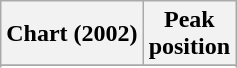<table class="wikitable sortable plainrowheaders" style="text-align:center">
<tr>
<th>Chart (2002)</th>
<th>Peak<br>position</th>
</tr>
<tr>
</tr>
<tr>
</tr>
<tr>
</tr>
<tr>
</tr>
<tr>
</tr>
</table>
